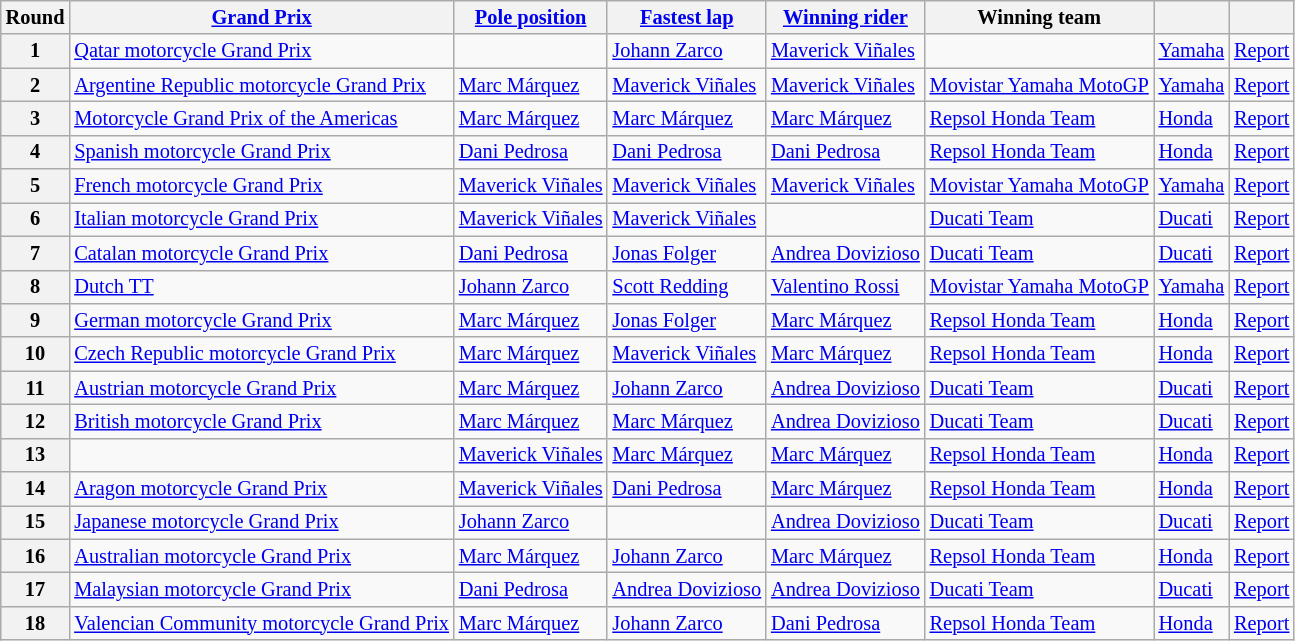<table class="wikitable sortable" style="font-size: 85%">
<tr>
<th>Round</th>
<th><a href='#'>Grand Prix</a></th>
<th><a href='#'>Pole position</a></th>
<th><a href='#'>Fastest lap</a></th>
<th><a href='#'>Winning rider</a></th>
<th>Winning team</th>
<th></th>
<th class="unsortable"></th>
</tr>
<tr>
<th>1</th>
<td> <a href='#'>Qatar motorcycle Grand Prix</a></td>
<td></td>
<td> <a href='#'>Johann Zarco</a></td>
<td> <a href='#'>Maverick Viñales</a></td>
<td></td>
<td> <a href='#'>Yamaha</a></td>
<td><a href='#'>Report</a></td>
</tr>
<tr>
<th>2</th>
<td> <a href='#'>Argentine Republic motorcycle Grand Prix</a></td>
<td> <a href='#'>Marc Márquez</a></td>
<td> <a href='#'>Maverick Viñales</a></td>
<td> <a href='#'>Maverick Viñales</a></td>
<td> <a href='#'>Movistar Yamaha MotoGP</a></td>
<td> <a href='#'>Yamaha</a></td>
<td><a href='#'>Report</a></td>
</tr>
<tr>
<th>3</th>
<td> <a href='#'>Motorcycle Grand Prix of the Americas</a></td>
<td> <a href='#'>Marc Márquez</a></td>
<td> <a href='#'>Marc Márquez</a></td>
<td> <a href='#'>Marc Márquez</a></td>
<td> <a href='#'>Repsol Honda Team</a></td>
<td> <a href='#'>Honda</a></td>
<td><a href='#'>Report</a></td>
</tr>
<tr>
<th>4</th>
<td> <a href='#'>Spanish motorcycle Grand Prix</a></td>
<td> <a href='#'>Dani Pedrosa</a></td>
<td> <a href='#'>Dani Pedrosa</a></td>
<td> <a href='#'>Dani Pedrosa</a></td>
<td> <a href='#'>Repsol Honda Team</a></td>
<td> <a href='#'>Honda</a></td>
<td><a href='#'>Report</a></td>
</tr>
<tr>
<th>5</th>
<td> <a href='#'>French motorcycle Grand Prix</a></td>
<td> <a href='#'>Maverick Viñales</a></td>
<td> <a href='#'>Maverick Viñales</a></td>
<td> <a href='#'>Maverick Viñales</a></td>
<td> <a href='#'>Movistar Yamaha MotoGP</a></td>
<td> <a href='#'>Yamaha</a></td>
<td><a href='#'>Report</a></td>
</tr>
<tr>
<th>6</th>
<td> <a href='#'>Italian motorcycle Grand Prix</a></td>
<td> <a href='#'>Maverick Viñales</a></td>
<td> <a href='#'>Maverick Viñales</a></td>
<td></td>
<td> <a href='#'>Ducati Team</a></td>
<td> <a href='#'>Ducati</a></td>
<td><a href='#'>Report</a></td>
</tr>
<tr>
<th>7</th>
<td> <a href='#'>Catalan motorcycle Grand Prix</a></td>
<td> <a href='#'>Dani Pedrosa</a></td>
<td> <a href='#'>Jonas Folger</a></td>
<td> <a href='#'>Andrea Dovizioso</a></td>
<td> <a href='#'>Ducati Team</a></td>
<td> <a href='#'>Ducati</a></td>
<td><a href='#'>Report</a></td>
</tr>
<tr>
<th>8</th>
<td> <a href='#'>Dutch TT</a></td>
<td> <a href='#'>Johann Zarco</a></td>
<td> <a href='#'>Scott Redding</a></td>
<td> <a href='#'>Valentino Rossi</a></td>
<td> <a href='#'>Movistar Yamaha MotoGP</a></td>
<td> <a href='#'>Yamaha</a></td>
<td><a href='#'>Report</a></td>
</tr>
<tr>
<th>9</th>
<td> <a href='#'>German motorcycle Grand Prix</a></td>
<td> <a href='#'>Marc Márquez</a></td>
<td> <a href='#'>Jonas Folger</a></td>
<td> <a href='#'>Marc Márquez</a></td>
<td> <a href='#'>Repsol Honda Team</a></td>
<td> <a href='#'>Honda</a></td>
<td><a href='#'>Report</a></td>
</tr>
<tr>
<th>10</th>
<td> <a href='#'>Czech Republic motorcycle Grand Prix</a></td>
<td> <a href='#'>Marc Márquez</a></td>
<td> <a href='#'>Maverick Viñales</a></td>
<td> <a href='#'>Marc Márquez</a></td>
<td> <a href='#'>Repsol Honda Team</a></td>
<td> <a href='#'>Honda</a></td>
<td><a href='#'>Report</a></td>
</tr>
<tr>
<th>11</th>
<td> <a href='#'>Austrian motorcycle Grand Prix</a></td>
<td> <a href='#'>Marc Márquez</a></td>
<td> <a href='#'>Johann Zarco</a></td>
<td> <a href='#'>Andrea Dovizioso</a></td>
<td> <a href='#'>Ducati Team</a></td>
<td> <a href='#'>Ducati</a></td>
<td><a href='#'>Report</a></td>
</tr>
<tr>
<th>12</th>
<td> <a href='#'>British motorcycle Grand Prix</a></td>
<td> <a href='#'>Marc Márquez</a></td>
<td> <a href='#'>Marc Márquez</a></td>
<td> <a href='#'>Andrea Dovizioso</a></td>
<td> <a href='#'>Ducati Team</a></td>
<td> <a href='#'>Ducati</a></td>
<td><a href='#'>Report</a></td>
</tr>
<tr>
<th>13</th>
<td></td>
<td> <a href='#'>Maverick Viñales</a></td>
<td> <a href='#'>Marc Márquez</a></td>
<td> <a href='#'>Marc Márquez</a></td>
<td> <a href='#'>Repsol Honda Team</a></td>
<td> <a href='#'>Honda</a></td>
<td><a href='#'>Report</a></td>
</tr>
<tr>
<th>14</th>
<td> <a href='#'>Aragon motorcycle Grand Prix</a></td>
<td> <a href='#'>Maverick Viñales</a></td>
<td> <a href='#'>Dani Pedrosa</a></td>
<td> <a href='#'>Marc Márquez</a></td>
<td> <a href='#'>Repsol Honda Team</a></td>
<td> <a href='#'>Honda</a></td>
<td><a href='#'>Report</a></td>
</tr>
<tr>
<th>15</th>
<td> <a href='#'>Japanese motorcycle Grand Prix</a></td>
<td> <a href='#'>Johann Zarco</a></td>
<td></td>
<td> <a href='#'>Andrea Dovizioso</a></td>
<td> <a href='#'>Ducati Team</a></td>
<td> <a href='#'>Ducati</a></td>
<td><a href='#'>Report</a></td>
</tr>
<tr>
<th>16</th>
<td> <a href='#'>Australian motorcycle Grand Prix</a></td>
<td> <a href='#'>Marc Márquez</a></td>
<td> <a href='#'>Johann Zarco</a></td>
<td> <a href='#'>Marc Márquez</a></td>
<td> <a href='#'>Repsol Honda Team</a></td>
<td> <a href='#'>Honda</a></td>
<td><a href='#'>Report</a></td>
</tr>
<tr>
<th>17</th>
<td> <a href='#'>Malaysian motorcycle Grand Prix</a></td>
<td> <a href='#'>Dani Pedrosa</a></td>
<td> <a href='#'>Andrea Dovizioso</a></td>
<td> <a href='#'>Andrea Dovizioso</a></td>
<td> <a href='#'>Ducati Team</a></td>
<td> <a href='#'>Ducati</a></td>
<td><a href='#'>Report</a></td>
</tr>
<tr>
<th>18</th>
<td> <a href='#'>Valencian Community motorcycle Grand Prix</a></td>
<td> <a href='#'>Marc Márquez</a></td>
<td> <a href='#'>Johann Zarco</a></td>
<td> <a href='#'>Dani Pedrosa</a></td>
<td> <a href='#'>Repsol Honda Team</a></td>
<td> <a href='#'>Honda</a></td>
<td><a href='#'>Report</a></td>
</tr>
</table>
